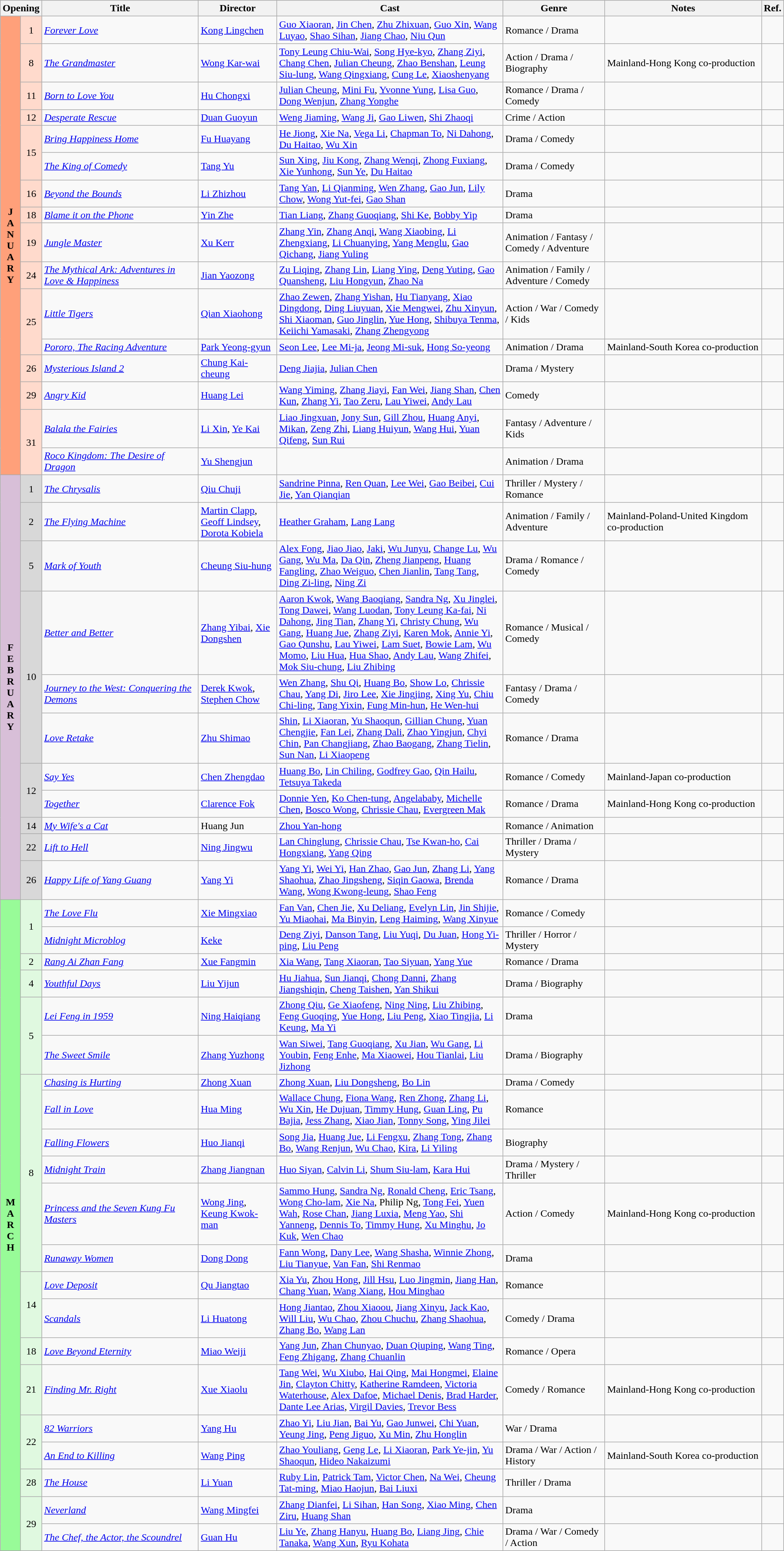<table class="wikitable">
<tr>
<th colspan="2">Opening</th>
<th style="width:20%;">Title</th>
<th style="width:10%;">Director</th>
<th>Cast</th>
<th style="width:13%">Genre</th>
<th style="width:20%">Notes</th>
<th>Ref.</th>
</tr>
<tr>
<th rowspan=16 style="text-align:center; background:#ffa07a; textcolor:#000;">J<br>A<br>N<br>U<br>A<br>R<br>Y</th>
<td rowspan=1 style="text-align:center; background:#ffdacc; textcolor:#000;">1</td>
<td><em><a href='#'>Forever Love</a></em></td>
<td><a href='#'>Kong Lingchen</a></td>
<td><a href='#'>Guo Xiaoran</a>, <a href='#'>Jin Chen</a>, <a href='#'>Zhu Zhixuan</a>, <a href='#'>Guo Xin</a>, <a href='#'>Wang Luyao</a>, <a href='#'>Shao Sihan</a>, <a href='#'>Jiang Chao</a>, <a href='#'>Niu Qun</a></td>
<td>Romance / Drama</td>
<td></td>
<td style="text-align:center;"></td>
</tr>
<tr>
<td rowspan=1 style="text-align:center; background:#ffdacc; textcolor:#000;">8</td>
<td><em><a href='#'>The Grandmaster</a></em></td>
<td><a href='#'>Wong Kar-wai</a></td>
<td><a href='#'>Tony Leung Chiu-Wai</a>, <a href='#'>Song Hye-kyo</a>, <a href='#'>Zhang Ziyi</a>, <a href='#'>Chang Chen</a>, <a href='#'>Julian Cheung</a>, <a href='#'>Zhao Benshan</a>, <a href='#'>Leung Siu-lung</a>, <a href='#'>Wang Qingxiang</a>, <a href='#'>Cung Le</a>, <a href='#'>Xiaoshenyang</a></td>
<td>Action / Drama / Biography</td>
<td>Mainland-Hong Kong co-production</td>
<td style="text-align:center;"></td>
</tr>
<tr>
<td rowspan=1 style="text-align:center; background:#ffdacc; textcolor:#000;">11</td>
<td><em><a href='#'>Born to Love You</a></em></td>
<td><a href='#'>Hu Chongxi</a></td>
<td><a href='#'>Julian Cheung</a>, <a href='#'>Mini Fu</a>, <a href='#'>Yvonne Yung</a>, <a href='#'>Lisa Guo</a>, <a href='#'>Dong Wenjun</a>, <a href='#'>Zhang Yonghe</a></td>
<td>Romance / Drama / Comedy</td>
<td></td>
<td style="text-align:center;"></td>
</tr>
<tr>
<td rowspan=1 style="text-align:center; background:#ffdacc; textcolor:#000;">12</td>
<td><em><a href='#'>Desperate Rescue</a></em></td>
<td><a href='#'>Duan Guoyun</a></td>
<td><a href='#'>Weng Jiaming</a>, <a href='#'>Wang Ji</a>, <a href='#'>Gao Liwen</a>, <a href='#'>Shi Zhaoqi</a></td>
<td>Crime / Action</td>
<td></td>
<td style="text-align:center;"></td>
</tr>
<tr>
<td rowspan=2 style="text-align:center; background:#ffdacc; textcolor:#000;">15</td>
<td><em><a href='#'>Bring Happiness Home</a></em></td>
<td><a href='#'>Fu Huayang</a></td>
<td><a href='#'>He Jiong</a>, <a href='#'>Xie Na</a>, <a href='#'>Vega Li</a>, <a href='#'>Chapman To</a>, <a href='#'>Ni Dahong</a>, <a href='#'>Du Haitao</a>, <a href='#'>Wu Xin</a></td>
<td>Drama / Comedy</td>
<td></td>
<td style="text-align:center;"></td>
</tr>
<tr>
<td><em><a href='#'>The King of Comedy</a></em></td>
<td><a href='#'>Tang Yu</a></td>
<td><a href='#'>Sun Xing</a>, <a href='#'>Jiu Kong</a>, <a href='#'>Zhang Wenqi</a>, <a href='#'>Zhong Fuxiang</a>, <a href='#'>Xie Yunhong</a>, <a href='#'>Sun Ye</a>, <a href='#'>Du Haitao</a></td>
<td>Drama / Comedy</td>
<td></td>
<td style="text-align:center;"></td>
</tr>
<tr>
<td rowspan=1 style="text-align:center; background:#ffdacc; textcolor:#000;">16</td>
<td><em><a href='#'>Beyond the Bounds</a></em></td>
<td><a href='#'>Li Zhizhou</a></td>
<td><a href='#'>Tang Yan</a>, <a href='#'>Li Qianming</a>, <a href='#'>Wen Zhang</a>, <a href='#'>Gao Jun</a>, <a href='#'>Lily Chow</a>, <a href='#'>Wong Yut-fei</a>, <a href='#'>Gao Shan</a></td>
<td>Drama</td>
<td></td>
<td style="text-align:center;"></td>
</tr>
<tr>
<td rowspan=1 style="text-align:center; background:#ffdacc; textcolor:#000;">18</td>
<td><em><a href='#'>Blame it on the Phone</a></em></td>
<td><a href='#'>Yin Zhe</a></td>
<td><a href='#'>Tian Liang</a>, <a href='#'>Zhang Guoqiang</a>, <a href='#'>Shi Ke</a>, <a href='#'>Bobby Yip</a></td>
<td>Drama</td>
<td></td>
<td style="text-align:center;"></td>
</tr>
<tr>
<td rowspan=1 style="text-align:center; background:#ffdacc; textcolor:#000;">19</td>
<td><em><a href='#'>Jungle Master</a></em></td>
<td><a href='#'>Xu Kerr</a></td>
<td><a href='#'>Zhang Yin</a>, <a href='#'>Zhang Anqi</a>, <a href='#'>Wang Xiaobing</a>, <a href='#'>Li Zhengxiang</a>, <a href='#'>Li Chuanying</a>, <a href='#'>Yang Menglu</a>, <a href='#'>Gao Qichang</a>, <a href='#'>Jiang Yuling</a></td>
<td>Animation / Fantasy / Comedy / Adventure</td>
<td></td>
<td style="text-align:center;"></td>
</tr>
<tr>
<td rowspan=1 style="text-align:center; background:#ffdacc; textcolor:#000;">24</td>
<td><em><a href='#'>The Mythical Ark: Adventures in Love & Happiness</a></em></td>
<td><a href='#'>Jian Yaozong</a></td>
<td><a href='#'>Zu Liqing</a>, <a href='#'>Zhang Lin</a>, <a href='#'>Liang Ying</a>, <a href='#'>Deng Yuting</a>, <a href='#'>Gao Quansheng</a>, <a href='#'>Liu Hongyun</a>, <a href='#'>Zhao Na</a></td>
<td>Animation / Family / Adventure / Comedy</td>
<td></td>
<td style="text-align:center;"></td>
</tr>
<tr>
<td rowspan=2 style="text-align:center; background:#ffdacc; textcolor:#000;">25</td>
<td><em><a href='#'>Little Tigers</a></em></td>
<td><a href='#'>Qian Xiaohong</a></td>
<td><a href='#'>Zhao Zewen</a>, <a href='#'>Zhang Yishan</a>, <a href='#'>Hu Tianyang</a>, <a href='#'>Xiao Dingdong</a>, <a href='#'>Ding Liuyuan</a>, <a href='#'>Xie Mengwei</a>, <a href='#'>Zhu Xinyun</a>, <a href='#'>Shi Xiaoman</a>, <a href='#'>Guo Jinglin</a>, <a href='#'>Yue Hong</a>, <a href='#'>Shibuya Tenma</a>, <a href='#'>Keiichi Yamasaki</a>, <a href='#'>Zhang Zhengyong</a></td>
<td>Action / War / Comedy / Kids</td>
<td></td>
<td style="text-align:center;"></td>
</tr>
<tr>
<td><em><a href='#'>Pororo, The Racing Adventure</a></em></td>
<td><a href='#'>Park Yeong-gyun</a></td>
<td><a href='#'>Seon Lee</a>, <a href='#'>Lee Mi-ja</a>, <a href='#'>Jeong Mi-suk</a>, <a href='#'>Hong So-yeong</a></td>
<td>Animation / Drama</td>
<td>Mainland-South Korea co-production</td>
<td style="text-align:center;"></td>
</tr>
<tr>
<td rowspan=1 style="text-align:center; background:#ffdacc; textcolor:#000;">26</td>
<td><em><a href='#'>Mysterious Island 2</a></em></td>
<td><a href='#'>Chung Kai-cheung</a></td>
<td><a href='#'>Deng Jiajia</a>, <a href='#'>Julian Chen</a></td>
<td>Drama / Mystery</td>
<td></td>
<td style="text-align:center;"></td>
</tr>
<tr>
<td rowspan=1 style="text-align:center; background:#ffdacc; textcolor:#000;">29</td>
<td><em><a href='#'>Angry Kid</a></em></td>
<td><a href='#'>Huang Lei</a></td>
<td><a href='#'>Wang Yiming</a>, <a href='#'>Zhang Jiayi</a>, <a href='#'>Fan Wei</a>, <a href='#'>Jiang Shan</a>, <a href='#'>Chen Kun</a>, <a href='#'>Zhang Yi</a>, <a href='#'>Tao Zeru</a>, <a href='#'>Lau Yiwei</a>, <a href='#'>Andy Lau</a></td>
<td>Comedy</td>
<td></td>
<td style="text-align:center;"></td>
</tr>
<tr>
<td rowspan=2 style="text-align:center; background:#ffdacc; textcolor:#000;">31</td>
<td><em><a href='#'>Balala the Fairies</a></em></td>
<td><a href='#'>Li Xin</a>, <a href='#'>Ye Kai</a></td>
<td><a href='#'>Liao Jingxuan</a>, <a href='#'>Jony Sun</a>, <a href='#'>Gill Zhou</a>, <a href='#'>Huang Anyi</a>, <a href='#'>Mikan</a>, <a href='#'>Zeng Zhi</a>, <a href='#'>Liang Huiyun</a>, <a href='#'>Wang Hui</a>, <a href='#'>Yuan Qifeng</a>, <a href='#'>Sun Rui</a></td>
<td>Fantasy / Adventure / Kids</td>
<td></td>
<td style="text-align:center;"></td>
</tr>
<tr>
<td><em><a href='#'>Roco Kingdom: The Desire of Dragon</a></em></td>
<td><a href='#'>Yu Shengjun</a></td>
<td></td>
<td>Animation / Drama</td>
<td></td>
<td style="text-align:center;"></td>
</tr>
<tr>
<th rowspan=11 style="text-align:center; background:thistle; textcolor:#000;">F<br>E<br>B<br>R<br>U<br>A<br>R<br>Y</th>
<td rowspan=1 style="text-align:center; background:#d8d8d8; textcolor:#000;">1</td>
<td><em><a href='#'>The Chrysalis</a></em></td>
<td><a href='#'>Qiu Chuji</a></td>
<td><a href='#'>Sandrine Pinna</a>, <a href='#'>Ren Quan</a>, <a href='#'>Lee Wei</a>, <a href='#'>Gao Beibei</a>, <a href='#'>Cui Jie</a>, <a href='#'>Yan Qianqian</a></td>
<td>Thriller / Mystery / Romance</td>
<td></td>
<td style="text-align:center;"></td>
</tr>
<tr>
<td rowspan=1 style="text-align:center; background:#d8d8d8; textcolor:#000;">2</td>
<td><em><a href='#'>The Flying Machine</a></em></td>
<td><a href='#'>Martin Clapp</a>, <a href='#'>Geoff Lindsey</a>, <a href='#'>Dorota Kobiela</a></td>
<td><a href='#'>Heather Graham</a>, <a href='#'>Lang Lang</a></td>
<td>Animation / Family / Adventure</td>
<td>Mainland-Poland-United Kingdom co-production</td>
<td style="text-align:center;"></td>
</tr>
<tr>
<td rowspan=1 style="text-align:center; background:#d8d8d8; textcolor:#000;">5</td>
<td><em><a href='#'>Mark of Youth</a></em></td>
<td><a href='#'>Cheung Siu-hung</a></td>
<td><a href='#'>Alex Fong</a>, <a href='#'>Jiao Jiao</a>, <a href='#'>Jaki</a>, <a href='#'>Wu Junyu</a>, <a href='#'>Change Lu</a>, <a href='#'>Wu Gang</a>, <a href='#'>Wu Ma</a>, <a href='#'>Da Qin</a>, <a href='#'>Zheng Jianpeng</a>, <a href='#'>Huang Fangling</a>, <a href='#'>Zhao Weiguo</a>, <a href='#'>Chen Jianlin</a>, <a href='#'>Tang Tang</a>, <a href='#'>Ding Zi-ling</a>, <a href='#'>Ning Zi</a></td>
<td>Drama / Romance / Comedy</td>
<td></td>
<td style="text-align:center;"></td>
</tr>
<tr>
<td rowspan=3 style="text-align:center; background:#d8d8d8; textcolor:#000;">10</td>
<td><em><a href='#'>Better and Better</a></em></td>
<td><a href='#'>Zhang Yibai</a>, <a href='#'>Xie Dongshen</a></td>
<td><a href='#'>Aaron Kwok</a>, <a href='#'>Wang Baoqiang</a>, <a href='#'>Sandra Ng</a>, <a href='#'>Xu Jinglei</a>, <a href='#'>Tong Dawei</a>, <a href='#'>Wang Luodan</a>, <a href='#'>Tony Leung Ka-fai</a>, <a href='#'>Ni Dahong</a>, <a href='#'>Jing Tian</a>, <a href='#'>Zhang Yi</a>, <a href='#'>Christy Chung</a>, <a href='#'>Wu Gang</a>, <a href='#'>Huang Jue</a>, <a href='#'>Zhang Ziyi</a>, <a href='#'>Karen Mok</a>, <a href='#'>Annie Yi</a>, <a href='#'>Gao Qunshu</a>, <a href='#'>Lau Yiwei</a>, <a href='#'>Lam Suet</a>, <a href='#'>Bowie Lam</a>, <a href='#'>Wu Momo</a>, <a href='#'>Liu Hua</a>, <a href='#'>Hua Shao</a>, <a href='#'>Andy Lau</a>, <a href='#'>Wang Zhifei</a>, <a href='#'>Mok Siu-chung</a>, <a href='#'>Liu Zhibing</a></td>
<td>Romance / Musical / Comedy</td>
<td></td>
<td style="text-align:center;"></td>
</tr>
<tr>
<td><em><a href='#'>Journey to the West: Conquering the Demons</a></em></td>
<td><a href='#'>Derek Kwok</a>, <a href='#'>Stephen Chow</a></td>
<td><a href='#'>Wen Zhang</a>, <a href='#'>Shu Qi</a>, <a href='#'>Huang Bo</a>, <a href='#'>Show Lo</a>, <a href='#'>Chrissie Chau</a>, <a href='#'>Yang Di</a>, <a href='#'>Jiro Lee</a>, <a href='#'>Xie Jingjing</a>, <a href='#'>Xing Yu</a>, <a href='#'>Chiu Chi-ling</a>, <a href='#'>Tang Yixin</a>, <a href='#'>Fung Min-hun</a>, <a href='#'>He Wen-hui</a></td>
<td>Fantasy / Drama / Comedy</td>
<td></td>
<td style="text-align:center;"></td>
</tr>
<tr>
<td><em><a href='#'>Love Retake</a></em></td>
<td><a href='#'>Zhu Shimao</a></td>
<td><a href='#'>Shin</a>, <a href='#'>Li Xiaoran</a>, <a href='#'>Yu Shaoqun</a>, <a href='#'>Gillian Chung</a>, <a href='#'>Yuan Chengjie</a>, <a href='#'>Fan Lei</a>, <a href='#'>Zhang Dali</a>, <a href='#'>Zhao Yingjun</a>, <a href='#'>Chyi Chin</a>, <a href='#'>Pan Changjiang</a>, <a href='#'>Zhao Baogang</a>, <a href='#'>Zhang Tielin</a>, <a href='#'>Sun Nan</a>, <a href='#'>Li Xiaopeng</a></td>
<td>Romance / Drama</td>
<td></td>
<td style="text-align:center;"></td>
</tr>
<tr>
<td rowspan=2 style="text-align:center; background:#d8d8d8; textcolor:#000;">12</td>
<td><em><a href='#'>Say Yes</a></em></td>
<td><a href='#'>Chen Zhengdao</a></td>
<td><a href='#'>Huang Bo</a>, <a href='#'>Lin Chiling</a>, <a href='#'>Godfrey Gao</a>, <a href='#'>Qin Hailu</a>, <a href='#'>Tetsuya Takeda</a></td>
<td>Romance / Comedy</td>
<td>Mainland-Japan co-production</td>
<td style="text-align:center;"></td>
</tr>
<tr>
<td><em><a href='#'>Together</a></em></td>
<td><a href='#'>Clarence Fok</a></td>
<td><a href='#'>Donnie Yen</a>, <a href='#'>Ko Chen-tung</a>, <a href='#'>Angelababy</a>, <a href='#'>Michelle Chen</a>, <a href='#'>Bosco Wong</a>, <a href='#'>Chrissie Chau</a>, <a href='#'>Evergreen Mak</a></td>
<td>Romance / Drama</td>
<td>Mainland-Hong Kong co-production</td>
<td style="text-align:center;"></td>
</tr>
<tr>
<td rowspan=1 style="text-align:center; background:#d8d8d8; textcolor:#000;">14</td>
<td><em><a href='#'>My Wife's a Cat</a></em></td>
<td>Huang Jun</td>
<td><a href='#'>Zhou Yan-hong</a></td>
<td>Romance / Animation</td>
<td></td>
<td style="text-align:center;"></td>
</tr>
<tr>
<td rowspan=1 style="text-align:center; background:#d8d8d8; textcolor:#000;">22</td>
<td><em><a href='#'>Lift to Hell</a></em></td>
<td><a href='#'>Ning Jingwu</a></td>
<td><a href='#'>Lan Chinglung</a>, <a href='#'>Chrissie Chau</a>, <a href='#'>Tse Kwan-ho</a>, <a href='#'>Cai Hongxiang</a>, <a href='#'>Yang Qing</a></td>
<td>Thriller / Drama / Mystery</td>
<td></td>
<td style="text-align:center;"></td>
</tr>
<tr>
<td rowspan=1 style="text-align:center; background:#d8d8d8; textcolor:#000;">26</td>
<td><em><a href='#'>Happy Life of Yang Guang</a></em></td>
<td><a href='#'>Yang Yi</a></td>
<td><a href='#'>Yang Yi</a>, <a href='#'>Wei Yi</a>, <a href='#'>Han Zhao</a>, <a href='#'>Gao Jun</a>, <a href='#'>Zhang Li</a>, <a href='#'>Yang Shaohua</a>, <a href='#'>Zhao Jingsheng</a>, <a href='#'>Siqin Gaowa</a>, <a href='#'>Brenda Wang</a>, <a href='#'>Wong Kwong-leung</a>, <a href='#'>Shao Feng</a></td>
<td>Romance / Drama</td>
<td></td>
<td style="text-align:center;"></td>
</tr>
<tr>
<td rowspan=21 style="text-align:center; background:#98fb98; textcolor:#000;"><strong>M<br>A<br>R<br>C<br>H</strong></td>
<td rowspan=2 style="text-align:center; background:#e0f9e0; textcolor:#000;">1</td>
<td><em><a href='#'>The Love Flu</a></em></td>
<td><a href='#'>Xie Mingxiao</a></td>
<td><a href='#'>Fan Van</a>, <a href='#'>Chen Jie</a>, <a href='#'>Xu Deliang</a>, <a href='#'>Evelyn Lin</a>, <a href='#'>Jin Shijie</a>, <a href='#'>Yu Miaohai</a>, <a href='#'>Ma Binyin</a>, <a href='#'>Leng Haiming</a>, <a href='#'>Wang Xinyue</a></td>
<td>Romance / Comedy</td>
<td></td>
<td style="text-align:center;"></td>
</tr>
<tr>
<td><em><a href='#'>Midnight Microblog</a></em></td>
<td><a href='#'>Keke</a></td>
<td><a href='#'>Deng Ziyi</a>, <a href='#'>Danson Tang</a>, <a href='#'>Liu Yuqi</a>, <a href='#'>Du Juan</a>, <a href='#'>Hong Yi-ping</a>, <a href='#'>Liu Peng</a></td>
<td>Thriller / Horror / Mystery</td>
<td></td>
<td style="text-align:center;"></td>
</tr>
<tr>
<td rowspan=1 style="text-align:center; background:#e0f9e0; textcolor:#000;">2</td>
<td><em><a href='#'>Rang Ai Zhan Fang</a></em></td>
<td><a href='#'>Xue Fangmin</a></td>
<td><a href='#'>Xia Wang</a>, <a href='#'>Tang Xiaoran</a>, <a href='#'>Tao Siyuan</a>, <a href='#'>Yang Yue</a></td>
<td>Romance / Drama</td>
<td></td>
<td style="text-align:center;"></td>
</tr>
<tr>
<td rowspan=1 style="text-align:center; background:#e0f9e0; textcolor:#000;">4</td>
<td><em><a href='#'>Youthful Days</a></em></td>
<td><a href='#'>Liu Yijun</a></td>
<td><a href='#'>Hu Jiahua</a>, <a href='#'>Sun Jianqi</a>, <a href='#'>Chong Danni</a>, <a href='#'>Zhang Jiangshiqin</a>, <a href='#'>Cheng Taishen</a>, <a href='#'>Yan Shikui</a></td>
<td>Drama / Biography</td>
<td></td>
<td style="text-align:center;"></td>
</tr>
<tr>
<td rowspan=2 style="text-align:center; background:#e0f9e0; textcolor:#000;">5</td>
<td><em><a href='#'>Lei Feng in 1959</a></em></td>
<td><a href='#'>Ning Haiqiang</a></td>
<td><a href='#'>Zhong Qiu</a>, <a href='#'>Ge Xiaofeng</a>, <a href='#'>Ning Ning</a>, <a href='#'>Liu Zhibing</a>, <a href='#'>Feng Guoqing</a>, <a href='#'>Yue Hong</a>, <a href='#'>Liu Peng</a>, <a href='#'>Xiao Tingjia</a>, <a href='#'>Li Keung</a>, <a href='#'>Ma Yi</a></td>
<td>Drama</td>
<td></td>
<td style="text-align:center;"></td>
</tr>
<tr>
<td><em><a href='#'>The Sweet Smile</a></em></td>
<td><a href='#'>Zhang Yuzhong</a></td>
<td><a href='#'>Wan Siwei</a>, <a href='#'>Tang Guoqiang</a>, <a href='#'>Xu Jian</a>, <a href='#'>Wu Gang</a>, <a href='#'>Li Youbin</a>, <a href='#'>Feng Enhe</a>, <a href='#'>Ma Xiaowei</a>, <a href='#'>Hou Tianlai</a>, <a href='#'>Liu Jizhong</a></td>
<td>Drama / Biography</td>
<td></td>
<td style="text-align:center;"></td>
</tr>
<tr>
<td rowspan=6 style="text-align:center; background:#e0f9e0; textcolor:#000;">8</td>
<td><em><a href='#'>Chasing is Hurting</a></em></td>
<td><a href='#'>Zhong Xuan</a></td>
<td><a href='#'>Zhong Xuan</a>, <a href='#'>Liu Dongsheng</a>, <a href='#'>Bo Lin</a></td>
<td>Drama / Comedy</td>
<td></td>
<td style="text-align:center;"></td>
</tr>
<tr>
<td><em><a href='#'>Fall in Love</a></em></td>
<td><a href='#'>Hua Ming</a></td>
<td><a href='#'>Wallace Chung</a>, <a href='#'>Fiona Wang</a>, <a href='#'>Ren Zhong</a>, <a href='#'>Zhang Li</a>, <a href='#'>Wu Xin</a>, <a href='#'>He Dujuan</a>, <a href='#'>Timmy Hung</a>, <a href='#'>Guan Ling</a>, <a href='#'>Pu Bajia</a>, <a href='#'>Jess Zhang</a>, <a href='#'>Xiao Jian</a>, <a href='#'>Tonny Song</a>, <a href='#'>Ying Jilei</a></td>
<td>Romance</td>
<td></td>
<td style="text-align:center;"></td>
</tr>
<tr>
<td><em><a href='#'>Falling Flowers</a></em></td>
<td><a href='#'>Huo Jianqi</a></td>
<td><a href='#'>Song Jia</a>, <a href='#'>Huang Jue</a>, <a href='#'>Li Fengxu</a>, <a href='#'>Zhang Tong</a>, <a href='#'>Zhang Bo</a>, <a href='#'>Wang Renjun</a>, <a href='#'>Wu Chao</a>, <a href='#'>Kira</a>, <a href='#'>Li Yiling</a></td>
<td>Biography</td>
<td></td>
<td style="text-align:center;"></td>
</tr>
<tr>
<td><em><a href='#'>Midnight Train</a></em></td>
<td><a href='#'>Zhang Jiangnan</a></td>
<td><a href='#'>Huo Siyan</a>, <a href='#'>Calvin Li</a>, <a href='#'>Shum Siu-lam</a>, <a href='#'>Kara Hui</a></td>
<td>Drama / Mystery / Thriller</td>
<td></td>
<td style="text-align:center;"></td>
</tr>
<tr>
<td><em><a href='#'>Princess and the Seven Kung Fu Masters</a></em></td>
<td><a href='#'>Wong Jing</a>, <a href='#'>Keung Kwok-man</a></td>
<td><a href='#'>Sammo Hung</a>, <a href='#'>Sandra Ng</a>, <a href='#'>Ronald Cheng</a>, <a href='#'>Eric Tsang</a>, <a href='#'>Wong Cho-lam</a>, <a href='#'>Xie Na</a>, Philip Ng, <a href='#'>Tong Fei</a>, <a href='#'>Yuen Wah</a>, <a href='#'>Rose Chan</a>, <a href='#'>Jiang Luxia</a>, <a href='#'>Meng Yao</a>, <a href='#'>Shi Yanneng</a>, <a href='#'>Dennis To</a>, <a href='#'>Timmy Hung</a>, <a href='#'>Xu Minghu</a>, <a href='#'>Jo Kuk</a>, <a href='#'>Wen Chao</a></td>
<td>Action / Comedy</td>
<td>Mainland-Hong Kong co-production</td>
<td style="text-align:center;"></td>
</tr>
<tr>
<td><em><a href='#'>Runaway Women</a></em></td>
<td><a href='#'>Dong Dong</a></td>
<td><a href='#'>Fann Wong</a>, <a href='#'>Dany Lee</a>, <a href='#'>Wang Shasha</a>, <a href='#'>Winnie Zhong</a>, <a href='#'>Liu Tianyue</a>, <a href='#'>Van Fan</a>, <a href='#'>Shi Renmao</a></td>
<td>Drama</td>
<td></td>
<td style="text-align:center;"></td>
</tr>
<tr>
<td rowspan=2 style="text-align:center; background:#e0f9e0; textcolor:#000;">14</td>
<td><em><a href='#'>Love Deposit</a></em></td>
<td><a href='#'>Qu Jiangtao</a></td>
<td><a href='#'>Xia Yu</a>, <a href='#'>Zhou Hong</a>, <a href='#'>Jill Hsu</a>, <a href='#'>Luo Jingmin</a>, <a href='#'>Jiang Han</a>, <a href='#'>Chang Yuan</a>, <a href='#'>Wang Xiang</a>, <a href='#'>Hou Minghao</a></td>
<td>Romance</td>
<td></td>
<td style="text-align:center;"></td>
</tr>
<tr>
<td><em><a href='#'>Scandals</a></em></td>
<td><a href='#'>Li Huatong</a></td>
<td><a href='#'>Hong Jiantao</a>, <a href='#'>Zhou Xiaoou</a>, <a href='#'>Jiang Xinyu</a>, <a href='#'>Jack Kao</a>, <a href='#'>Will Liu</a>, <a href='#'>Wu Chao</a>, <a href='#'>Zhou Chuchu</a>, <a href='#'>Zhang Shaohua</a>, <a href='#'>Zhang Bo</a>, <a href='#'>Wang Lan</a></td>
<td>Comedy / Drama</td>
<td></td>
<td style="text-align:center;"></td>
</tr>
<tr>
<td rowspan=1 style="text-align:center; background:#e0f9e0; textcolor:#000;">18</td>
<td><em><a href='#'>Love Beyond Eternity</a></em></td>
<td><a href='#'>Miao Weiji</a></td>
<td><a href='#'>Yang Jun</a>, <a href='#'>Zhan Chunyao</a>, <a href='#'>Duan Qiuping</a>, <a href='#'>Wang Ting</a>, <a href='#'>Feng Zhigang</a>, <a href='#'>Zhang Chuanlin</a></td>
<td>Romance / Opera</td>
<td></td>
<td style="text-align:center;"></td>
</tr>
<tr>
<td rowspan=1 style="text-align:center; background:#e0f9e0; textcolor:#000;">21</td>
<td><em><a href='#'>Finding Mr. Right</a></em></td>
<td><a href='#'>Xue Xiaolu</a></td>
<td><a href='#'>Tang Wei</a>, <a href='#'>Wu Xiubo</a>, <a href='#'>Hai Qing</a>, <a href='#'>Mai Hongmei</a>, <a href='#'>Elaine Jin</a>, <a href='#'>Clayton Chitty</a>, <a href='#'>Katherine Ramdeen</a>, <a href='#'>Victoria Waterhouse</a>, <a href='#'>Alex Dafoe</a>, <a href='#'>Michael Denis</a>, <a href='#'>Brad Harder</a>, <a href='#'>Dante Lee Arias</a>, <a href='#'>Virgil Davies</a>, <a href='#'>Trevor Bess</a></td>
<td>Comedy / Romance</td>
<td>Mainland-Hong Kong co-production</td>
<td style="text-align:center;"></td>
</tr>
<tr>
<td rowspan=2 style="text-align:center; background:#e0f9e0; textcolor:#000;">22</td>
<td><em><a href='#'>82 Warriors</a></em></td>
<td><a href='#'>Yang Hu</a></td>
<td><a href='#'>Zhao Yi</a>, <a href='#'>Liu Jian</a>, <a href='#'>Bai Yu</a>, <a href='#'>Gao Junwei</a>, <a href='#'>Chi Yuan</a>, <a href='#'>Yeung Jing</a>, <a href='#'>Peng Jiguo</a>, <a href='#'>Xu Min</a>, <a href='#'>Zhu Honglin</a></td>
<td>War / Drama</td>
<td></td>
<td style="text-align:center;"></td>
</tr>
<tr>
<td><em><a href='#'>An End to Killing</a></em></td>
<td><a href='#'>Wang Ping</a></td>
<td><a href='#'>Zhao Youliang</a>, <a href='#'>Geng Le</a>, <a href='#'>Li Xiaoran</a>, <a href='#'>Park Ye-jin</a>, <a href='#'>Yu Shaoqun</a>, <a href='#'>Hideo Nakaizumi</a></td>
<td>Drama / War / Action / History</td>
<td>Mainland-South Korea co-production</td>
<td style="text-align:center;"></td>
</tr>
<tr>
<td rowspan=1 style="text-align:center; background:#e0f9e0; textcolor:#000;">28</td>
<td><em><a href='#'>The House</a></em></td>
<td><a href='#'>Li Yuan</a></td>
<td><a href='#'>Ruby Lin</a>, <a href='#'>Patrick Tam</a>, <a href='#'>Victor Chen</a>, <a href='#'>Na Wei</a>, <a href='#'>Cheung Tat-ming</a>, <a href='#'>Miao Haojun</a>, <a href='#'>Bai Liuxi</a></td>
<td>Thriller / Drama</td>
<td></td>
<td style="text-align:center;"></td>
</tr>
<tr>
<td rowspan=2 style="text-align:center; background:#e0f9e0; textcolor:#000;">29</td>
<td><em><a href='#'>Neverland</a></em></td>
<td><a href='#'>Wang Mingfei</a></td>
<td><a href='#'>Zhang Dianfei</a>, <a href='#'>Li Sihan</a>, <a href='#'>Han Song</a>, <a href='#'>Xiao Ming</a>, <a href='#'>Chen Ziru</a>, <a href='#'>Huang Shan</a></td>
<td>Drama</td>
<td></td>
<td style="text-align:center;"></td>
</tr>
<tr>
<td><em><a href='#'>The Chef, the Actor, the Scoundrel</a></em></td>
<td><a href='#'>Guan Hu</a></td>
<td><a href='#'>Liu Ye</a>, <a href='#'>Zhang Hanyu</a>, <a href='#'>Huang Bo</a>, <a href='#'>Liang Jing</a>, <a href='#'>Chie Tanaka</a>, <a href='#'>Wang Xun</a>, <a href='#'>Ryu Kohata</a></td>
<td>Drama / War / Comedy / Action</td>
<td></td>
<td style="text-align:center;"></td>
</tr>
</table>
